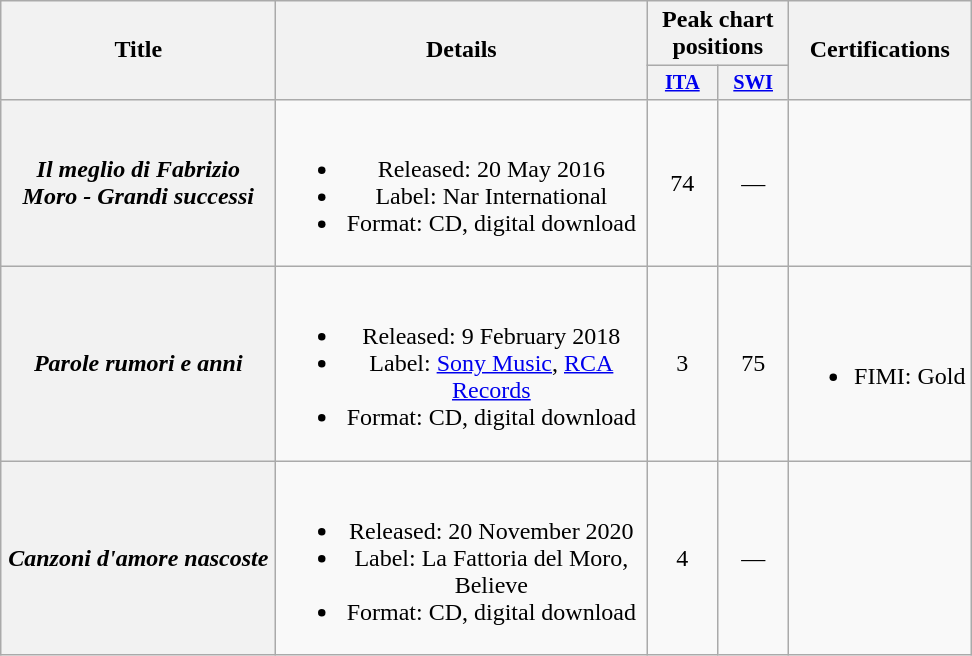<table class="wikitable plainrowheaders" style="text-align:center;">
<tr>
<th scope="col" rowspan="2" style="width:11em;">Title</th>
<th scope="col" rowspan="2" style="width:15em;">Details</th>
<th scope="col" colspan="2">Peak chart positions</th>
<th scope="col" rowspan="2">Certifications</th>
</tr>
<tr>
<th scope="col" style="width:3em;font-size:85%;"><a href='#'>ITA</a><br></th>
<th scope="col" style="width:3em;font-size:85%;"><a href='#'>SWI</a><br></th>
</tr>
<tr>
<th scope="row"><em>Il meglio di Fabrizio Moro - Grandi successi</em></th>
<td><br><ul><li>Released: 20 May 2016</li><li>Label: Nar International</li><li>Format: CD, digital download</li></ul></td>
<td>74</td>
<td>—</td>
</tr>
<tr>
<th scope="row"><em>Parole rumori e anni</em></th>
<td><br><ul><li>Released: 9 February 2018</li><li>Label: <a href='#'>Sony Music</a>, <a href='#'>RCA Records</a></li><li>Format: CD, digital download</li></ul></td>
<td>3</td>
<td>75</td>
<td><br><ul><li>FIMI: Gold</li></ul></td>
</tr>
<tr>
<th scope="row"><em>Canzoni d'amore nascoste</em></th>
<td><br><ul><li>Released: 20 November 2020</li><li>Label: La Fattoria del Moro, Believe</li><li>Format: CD, digital download</li></ul></td>
<td>4</td>
<td>—</td>
</tr>
</table>
